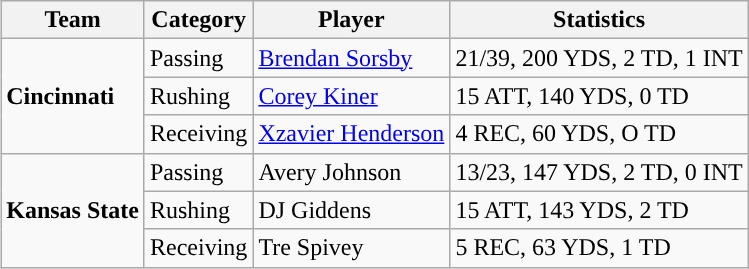<table class="wikitable" style="float: right;">
<tr>
<th>Team</th>
<th>Category</th>
<th>Player</th>
<th>Statistics</th>
</tr>
<tr>
<td rowspan=3><strong>Cincinnati</strong></td>
<td>Passing</td>
<td><a href='#'>Brendan Sorsby</a></td>
<td>21/39, 200 YDS, 2 TD, 1 INT</td>
</tr>
<tr>
<td>Rushing</td>
<td><a href='#'>Corey Kiner</a></td>
<td>15 ATT, 140 YDS, 0 TD</td>
</tr>
<tr>
<td>Receiving</td>
<td><a href='#'>Xzavier Henderson</a></td>
<td>4 REC, 60 YDS, O TD</td>
</tr>
<tr>
<td rowspan=3><strong>Kansas State</strong></td>
<td>Passing</td>
<td>Avery Johnson</td>
<td>13/23, 147 YDS, 2 TD, 0 INT</td>
</tr>
<tr>
<td>Rushing</td>
<td>DJ Giddens</td>
<td>15 ATT, 143 YDS, 2 TD</td>
</tr>
<tr>
<td>Receiving</td>
<td>Tre Spivey</td>
<td>5 REC, 63 YDS, 1 TD</td>
</tr>
</table>
